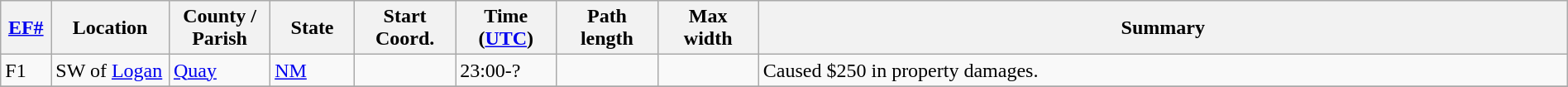<table class="wikitable sortable" style="width:100%;">
<tr>
<th scope="col"  style="width:3%; text-align:center;"><a href='#'>EF#</a></th>
<th scope="col"  style="width:7%; text-align:center;" class="unsortable">Location</th>
<th scope="col"  style="width:6%; text-align:center;" class="unsortable">County / Parish</th>
<th scope="col"  style="width:5%; text-align:center;">State</th>
<th scope="col"  style="width:6%; text-align:center;">Start Coord.</th>
<th scope="col"  style="width:6%; text-align:center;">Time (<a href='#'>UTC</a>)</th>
<th scope="col"  style="width:6%; text-align:center;">Path length</th>
<th scope="col"  style="width:6%; text-align:center;">Max width</th>
<th scope="col" class="unsortable" style="width:48%; text-align:center;">Summary</th>
</tr>
<tr>
<td bgcolor=>F1</td>
<td>SW of <a href='#'>Logan</a></td>
<td><a href='#'>Quay</a></td>
<td><a href='#'>NM</a></td>
<td></td>
<td>23:00-?</td>
<td></td>
<td></td>
<td>Caused $250 in property damages.</td>
</tr>
<tr>
</tr>
</table>
